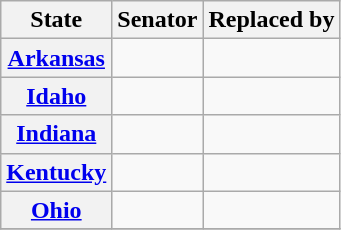<table class="wikitable sortable plainrowheaders">
<tr>
<th scope="col">State</th>
<th scope="col">Senator</th>
<th scope="col">Replaced by</th>
</tr>
<tr>
<th><a href='#'>Arkansas</a></th>
<td></td>
<td></td>
</tr>
<tr>
<th><a href='#'>Idaho</a></th>
<td></td>
<td></td>
</tr>
<tr>
<th><a href='#'>Indiana</a></th>
<td></td>
<td></td>
</tr>
<tr>
<th><a href='#'>Kentucky</a></th>
<td></td>
<td></td>
</tr>
<tr>
<th><a href='#'>Ohio</a></th>
<td></td>
<td></td>
</tr>
<tr>
</tr>
</table>
